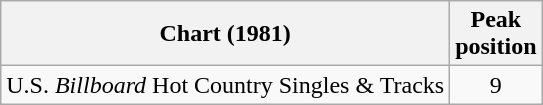<table class="wikitable">
<tr>
<th align="left">Chart (1981)</th>
<th align="center">Peak<br>position</th>
</tr>
<tr>
<td align="left">U.S. <em>Billboard</em> Hot Country Singles & Tracks</td>
<td align="center">9</td>
</tr>
</table>
